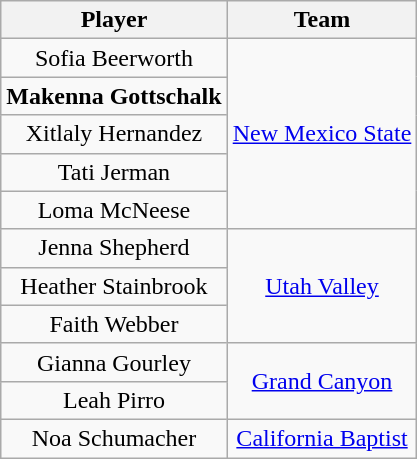<table class="wikitable" style="text-align: center;">
<tr>
<th>Player</th>
<th>Team</th>
</tr>
<tr>
<td>Sofia Beerworth</td>
<td rowspan=5><a href='#'>New Mexico State</a></td>
</tr>
<tr>
<td><strong>Makenna Gottschalk</strong></td>
</tr>
<tr>
<td>Xitlaly Hernandez</td>
</tr>
<tr>
<td>Tati Jerman</td>
</tr>
<tr>
<td>Loma McNeese</td>
</tr>
<tr>
<td>Jenna Shepherd</td>
<td rowspan=3><a href='#'>Utah Valley</a></td>
</tr>
<tr>
<td>Heather Stainbrook</td>
</tr>
<tr>
<td>Faith Webber</td>
</tr>
<tr>
<td>Gianna Gourley</td>
<td rowspan=2><a href='#'>Grand Canyon</a></td>
</tr>
<tr>
<td>Leah Pirro</td>
</tr>
<tr>
<td>Noa Schumacher</td>
<td><a href='#'>California Baptist</a></td>
</tr>
</table>
